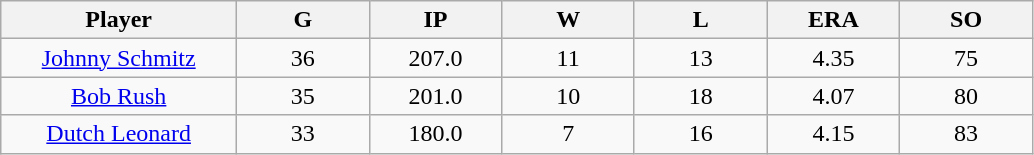<table class="wikitable sortable" style="text-align:center;">
<tr>
<th bgcolor="#DDDDFF" width="16%">Player</th>
<th bgcolor="#DDDDFF" width="9%">G</th>
<th bgcolor="#DDDDFF" width="9%">IP</th>
<th bgcolor="#DDDDFF" width="9%">W</th>
<th bgcolor="#DDDDFF" width="9%">L</th>
<th bgcolor="#DDDDFF" width="9%">ERA</th>
<th bgcolor="#DDDDFF" width="9%">SO</th>
</tr>
<tr align="center">
<td><a href='#'>Johnny Schmitz</a></td>
<td>36</td>
<td>207.0</td>
<td>11</td>
<td>13</td>
<td>4.35</td>
<td>75</td>
</tr>
<tr align=center>
<td><a href='#'>Bob Rush</a></td>
<td>35</td>
<td>201.0</td>
<td>10</td>
<td>18</td>
<td>4.07</td>
<td>80</td>
</tr>
<tr align=center>
<td><a href='#'>Dutch Leonard</a></td>
<td>33</td>
<td>180.0</td>
<td>7</td>
<td>16</td>
<td>4.15</td>
<td>83</td>
</tr>
</table>
